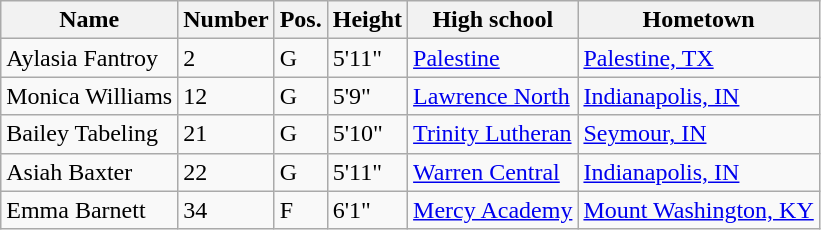<table class="wikitable sortable" border="1">
<tr align=center>
<th style= >Name</th>
<th style= >Number</th>
<th style= >Pos.</th>
<th style= >Height</th>
<th style= >High school</th>
<th style= >Hometown</th>
</tr>
<tr>
<td>Aylasia Fantroy</td>
<td>2</td>
<td>G</td>
<td>5'11"</td>
<td><a href='#'>Palestine</a></td>
<td><a href='#'>Palestine, TX</a></td>
</tr>
<tr>
<td>Monica Williams</td>
<td>12</td>
<td>G</td>
<td>5'9"</td>
<td><a href='#'>Lawrence North</a></td>
<td><a href='#'>Indianapolis, IN</a></td>
</tr>
<tr>
<td>Bailey Tabeling</td>
<td>21</td>
<td>G</td>
<td>5'10"</td>
<td><a href='#'>Trinity Lutheran</a></td>
<td><a href='#'>Seymour, IN</a></td>
</tr>
<tr>
<td>Asiah Baxter</td>
<td>22</td>
<td>G</td>
<td>5'11"</td>
<td><a href='#'>Warren Central</a></td>
<td><a href='#'>Indianapolis, IN</a></td>
</tr>
<tr>
<td>Emma Barnett</td>
<td>34</td>
<td>F</td>
<td>6'1"</td>
<td><a href='#'>Mercy Academy</a></td>
<td><a href='#'>Mount Washington, KY</a></td>
</tr>
</table>
